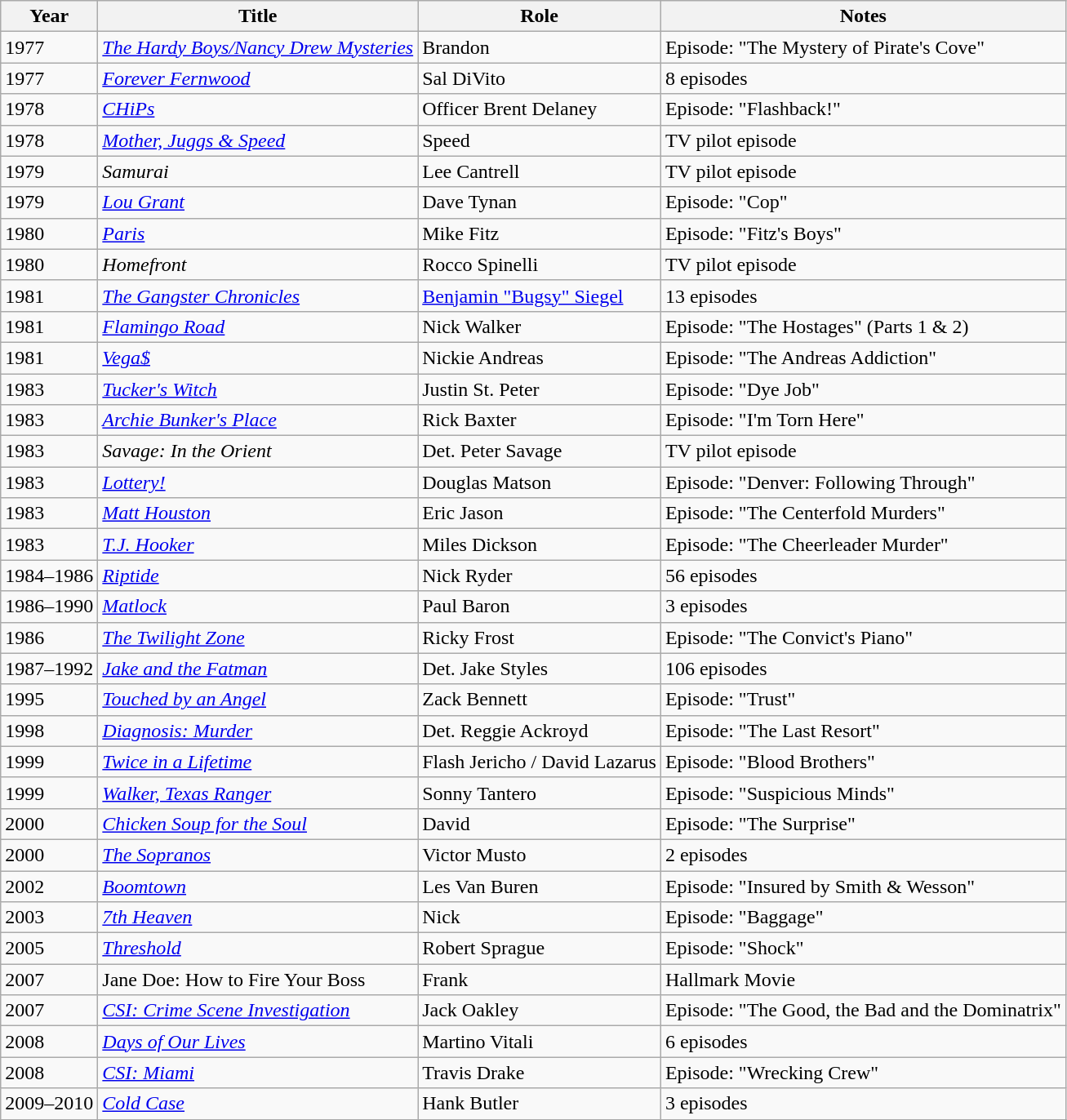<table class="wikitable sortable">
<tr>
<th>Year</th>
<th>Title</th>
<th>Role</th>
<th>Notes</th>
</tr>
<tr>
<td>1977</td>
<td><em><a href='#'>The Hardy Boys/Nancy Drew Mysteries</a></em></td>
<td>Brandon</td>
<td>Episode: "The Mystery of Pirate's Cove"</td>
</tr>
<tr>
<td>1977</td>
<td><em><a href='#'>Forever Fernwood</a></em></td>
<td>Sal DiVito</td>
<td>8 episodes</td>
</tr>
<tr>
<td>1978</td>
<td><em><a href='#'>CHiPs</a></em></td>
<td>Officer Brent Delaney</td>
<td>Episode: "Flashback!"</td>
</tr>
<tr>
<td>1978</td>
<td><em><a href='#'>Mother, Juggs & Speed</a></em></td>
<td>Speed</td>
<td>TV pilot episode</td>
</tr>
<tr>
<td>1979</td>
<td><em>Samurai</em></td>
<td>Lee Cantrell</td>
<td>TV pilot episode</td>
</tr>
<tr>
<td>1979</td>
<td><em><a href='#'>Lou Grant</a></em></td>
<td>Dave Tynan</td>
<td>Episode: "Cop"</td>
</tr>
<tr>
<td>1980</td>
<td><em><a href='#'>Paris</a></em></td>
<td>Mike Fitz</td>
<td>Episode: "Fitz's Boys"</td>
</tr>
<tr>
<td>1980</td>
<td><em>Homefront</em></td>
<td>Rocco Spinelli</td>
<td>TV pilot episode</td>
</tr>
<tr>
<td>1981</td>
<td><em><a href='#'>The Gangster Chronicles</a></em></td>
<td><a href='#'>Benjamin "Bugsy" Siegel</a></td>
<td>13 episodes</td>
</tr>
<tr>
<td>1981</td>
<td><em><a href='#'>Flamingo Road</a></em></td>
<td>Nick Walker</td>
<td>Episode: "The Hostages" (Parts 1 & 2)</td>
</tr>
<tr>
<td>1981</td>
<td><em><a href='#'>Vega$</a></em></td>
<td>Nickie Andreas</td>
<td>Episode: "The Andreas Addiction"</td>
</tr>
<tr>
<td>1983</td>
<td><em><a href='#'>Tucker's Witch</a></em></td>
<td>Justin St. Peter</td>
<td>Episode: "Dye Job"</td>
</tr>
<tr>
<td>1983</td>
<td><em><a href='#'>Archie Bunker's Place</a></em></td>
<td>Rick Baxter</td>
<td>Episode: "I'm Torn Here"</td>
</tr>
<tr>
<td>1983</td>
<td><em>Savage: In the Orient</em></td>
<td>Det. Peter Savage</td>
<td>TV pilot episode</td>
</tr>
<tr>
<td>1983</td>
<td><em><a href='#'>Lottery!</a></em></td>
<td>Douglas Matson</td>
<td>Episode: "Denver: Following Through"</td>
</tr>
<tr>
<td>1983</td>
<td><em><a href='#'>Matt Houston</a></em></td>
<td>Eric Jason</td>
<td>Episode: "The Centerfold Murders"</td>
</tr>
<tr>
<td>1983</td>
<td><em><a href='#'>T.J. Hooker</a></em></td>
<td>Miles Dickson</td>
<td>Episode: "The Cheerleader Murder"</td>
</tr>
<tr>
<td>1984–1986</td>
<td><em><a href='#'>Riptide</a></em></td>
<td>Nick Ryder</td>
<td>56 episodes</td>
</tr>
<tr>
<td>1986–1990</td>
<td><em><a href='#'>Matlock</a></em></td>
<td>Paul Baron</td>
<td>3 episodes</td>
</tr>
<tr>
<td>1986</td>
<td><em><a href='#'>The Twilight Zone</a></em></td>
<td>Ricky Frost</td>
<td>Episode: "The Convict's Piano"</td>
</tr>
<tr>
<td>1987–1992</td>
<td><em><a href='#'>Jake and the Fatman</a></em></td>
<td>Det. Jake Styles</td>
<td>106 episodes</td>
</tr>
<tr>
<td>1995</td>
<td><em><a href='#'>Touched by an Angel</a></em></td>
<td>Zack Bennett</td>
<td>Episode: "Trust"</td>
</tr>
<tr>
<td>1998</td>
<td><em><a href='#'>Diagnosis: Murder</a></em></td>
<td>Det. Reggie Ackroyd</td>
<td>Episode: "The Last Resort"</td>
</tr>
<tr>
<td>1999</td>
<td><em><a href='#'>Twice in a Lifetime</a></em></td>
<td>Flash Jericho / David Lazarus</td>
<td>Episode: "Blood Brothers"</td>
</tr>
<tr>
<td>1999</td>
<td><em><a href='#'>Walker, Texas Ranger</a></em></td>
<td>Sonny Tantero</td>
<td>Episode: "Suspicious Minds"</td>
</tr>
<tr>
<td>2000</td>
<td><em><a href='#'>Chicken Soup for the Soul</a></em></td>
<td>David</td>
<td>Episode: "The Surprise"</td>
</tr>
<tr>
<td>2000</td>
<td><em><a href='#'>The Sopranos</a></em></td>
<td>Victor Musto</td>
<td>2 episodes</td>
</tr>
<tr>
<td>2002</td>
<td><em><a href='#'>Boomtown</a></em></td>
<td>Les Van Buren</td>
<td>Episode: "Insured by Smith & Wesson"</td>
</tr>
<tr>
<td>2003</td>
<td><em><a href='#'>7th Heaven</a></em></td>
<td>Nick</td>
<td>Episode: "Baggage"</td>
</tr>
<tr>
<td>2005</td>
<td><em><a href='#'>Threshold</a></em></td>
<td>Robert Sprague</td>
<td>Episode: "Shock"</td>
</tr>
<tr>
<td>2007</td>
<td>Jane Doe: How to Fire Your Boss</td>
<td>Frank</td>
<td>Hallmark Movie</td>
</tr>
<tr>
<td>2007</td>
<td><em><a href='#'>CSI: Crime Scene Investigation</a></em></td>
<td>Jack Oakley</td>
<td>Episode: "The Good, the Bad and the Dominatrix"</td>
</tr>
<tr>
<td>2008</td>
<td><em><a href='#'>Days of Our Lives</a></em></td>
<td>Martino Vitali</td>
<td>6 episodes</td>
</tr>
<tr>
<td>2008</td>
<td><em><a href='#'>CSI: Miami</a></em></td>
<td>Travis Drake</td>
<td>Episode: "Wrecking Crew"</td>
</tr>
<tr>
<td>2009–2010</td>
<td><em><a href='#'>Cold Case</a></em></td>
<td>Hank Butler</td>
<td>3 episodes</td>
</tr>
<tr>
</tr>
</table>
